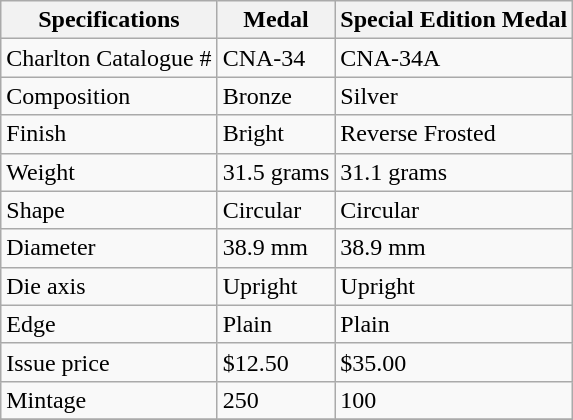<table class="wikitable">
<tr>
<th>Specifications</th>
<th>Medal</th>
<th>Special Edition Medal</th>
</tr>
<tr>
<td>Charlton Catalogue #</td>
<td>CNA-34</td>
<td>CNA-34A</td>
</tr>
<tr>
<td>Composition</td>
<td>Bronze</td>
<td>Silver</td>
</tr>
<tr>
<td>Finish</td>
<td>Bright</td>
<td>Reverse Frosted</td>
</tr>
<tr>
<td>Weight</td>
<td>31.5 grams</td>
<td>31.1 grams</td>
</tr>
<tr>
<td>Shape</td>
<td>Circular</td>
<td>Circular</td>
</tr>
<tr>
<td>Diameter</td>
<td>38.9 mm</td>
<td>38.9 mm</td>
</tr>
<tr>
<td>Die axis</td>
<td>Upright</td>
<td>Upright</td>
</tr>
<tr>
<td>Edge</td>
<td>Plain</td>
<td>Plain</td>
</tr>
<tr>
<td>Issue price</td>
<td>$12.50</td>
<td>$35.00</td>
</tr>
<tr>
<td>Mintage</td>
<td>250</td>
<td>100</td>
</tr>
<tr>
</tr>
</table>
